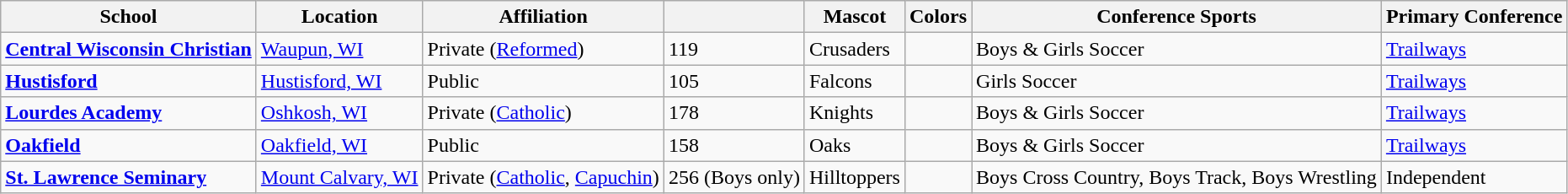<table class="wikitable sortable">
<tr>
<th>School</th>
<th>Location</th>
<th>Affiliation</th>
<th></th>
<th>Mascot</th>
<th>Colors</th>
<th>Conference Sports</th>
<th>Primary Conference</th>
</tr>
<tr>
<td><a href='#'><strong>Central Wisconsin Christian</strong></a></td>
<td><a href='#'>Waupun, WI</a></td>
<td>Private (<a href='#'>Reformed</a>)</td>
<td>119</td>
<td>Crusaders</td>
<td> </td>
<td>Boys & Girls Soccer</td>
<td><a href='#'>Trailways</a></td>
</tr>
<tr>
<td><a href='#'><strong>Hustisford</strong></a></td>
<td><a href='#'>Hustisford, WI</a></td>
<td>Public</td>
<td>105</td>
<td>Falcons</td>
<td> </td>
<td>Girls Soccer</td>
<td><a href='#'>Trailways</a></td>
</tr>
<tr>
<td><a href='#'><strong>Lourdes Academy</strong></a></td>
<td><a href='#'>Oshkosh, WI</a></td>
<td>Private (<a href='#'>Catholic</a>)</td>
<td>178</td>
<td>Knights</td>
<td> </td>
<td>Boys & Girls Soccer</td>
<td><a href='#'>Trailways</a></td>
</tr>
<tr>
<td><a href='#'><strong>Oakfield</strong></a></td>
<td><a href='#'>Oakfield, WI</a></td>
<td>Public</td>
<td>158</td>
<td>Oaks</td>
<td> </td>
<td>Boys & Girls Soccer</td>
<td><a href='#'>Trailways</a></td>
</tr>
<tr>
<td><a href='#'><strong>St. Lawrence Seminary</strong></a></td>
<td><a href='#'>Mount Calvary, WI</a></td>
<td>Private (<a href='#'>Catholic</a>, <a href='#'>Capuchin</a>)</td>
<td>256 (Boys only)</td>
<td>Hilltoppers</td>
<td> </td>
<td>Boys Cross Country, Boys Track, Boys Wrestling</td>
<td>Independent</td>
</tr>
</table>
